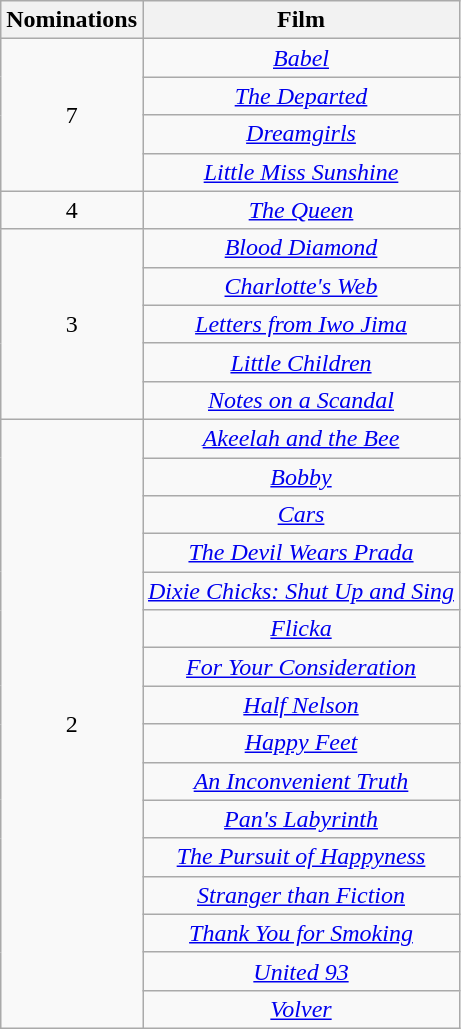<table class="wikitable" rowspan="2" style="text-align:center;" background: #f6e39c;>
<tr>
<th scope="col" style="width:55px;">Nominations</th>
<th scope="col" style="text-align:center;">Film</th>
</tr>
<tr>
<td rowspan="4">7</td>
<td><em><a href='#'>Babel</a></em></td>
</tr>
<tr>
<td><em><a href='#'>The Departed</a></em></td>
</tr>
<tr>
<td><em><a href='#'>Dreamgirls</a></em></td>
</tr>
<tr>
<td><em><a href='#'>Little Miss Sunshine</a></em></td>
</tr>
<tr>
<td>4</td>
<td><em><a href='#'>The Queen</a></em></td>
</tr>
<tr>
<td rowspan="5">3</td>
<td><em><a href='#'>Blood Diamond</a></em></td>
</tr>
<tr>
<td><em><a href='#'>Charlotte's Web</a></em></td>
</tr>
<tr>
<td><em><a href='#'>Letters from Iwo Jima</a></em></td>
</tr>
<tr>
<td><em><a href='#'>Little Children</a></em></td>
</tr>
<tr>
<td><em><a href='#'>Notes on a Scandal</a></em></td>
</tr>
<tr>
<td rowspan="16">2</td>
<td><em><a href='#'>Akeelah and the Bee</a></em></td>
</tr>
<tr>
<td><em><a href='#'>Bobby</a></em></td>
</tr>
<tr>
<td><em><a href='#'>Cars</a></em></td>
</tr>
<tr>
<td><em><a href='#'>The Devil Wears Prada</a></em></td>
</tr>
<tr>
<td><em><a href='#'>Dixie Chicks: Shut Up and Sing</a></em></td>
</tr>
<tr>
<td><em><a href='#'>Flicka</a></em></td>
</tr>
<tr>
<td><em><a href='#'>For Your Consideration</a></em></td>
</tr>
<tr>
<td><em><a href='#'>Half Nelson</a></em></td>
</tr>
<tr>
<td><em><a href='#'>Happy Feet</a></em></td>
</tr>
<tr>
<td><em><a href='#'>An Inconvenient Truth</a></em></td>
</tr>
<tr>
<td><em><a href='#'>Pan's Labyrinth</a></em></td>
</tr>
<tr>
<td><em><a href='#'>The Pursuit of Happyness</a></em></td>
</tr>
<tr>
<td><em><a href='#'>Stranger than Fiction</a></em></td>
</tr>
<tr>
<td><em><a href='#'>Thank You for Smoking</a></em></td>
</tr>
<tr>
<td><em><a href='#'>United 93</a></em></td>
</tr>
<tr>
<td><em><a href='#'>Volver</a></em></td>
</tr>
</table>
